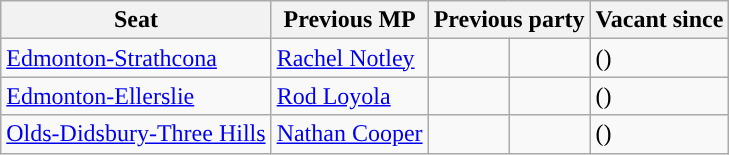<table class="wikitable sortable" style="text-align:left;">
<tr>
<th>Seat</th>
<th>Previous MP</th>
<th colspan="2">Previous party</th>
<th>Vacant since</th>
</tr>
<tr>
<td><a href='#'>Edmonton-Strathcona</a></td>
<td><a href='#'>Rachel Notley</a></td>
<td style="background:"></td>
<td style="text-align:left"></td>
<td> ()</td>
</tr>
<tr>
<td><a href='#'>Edmonton-Ellerslie</a></td>
<td><a href='#'>Rod Loyola</a></td>
<td style="background:"></td>
<td style="text-align:left"></td>
<td> ()</td>
</tr>
<tr>
<td><a href='#'>Olds-Didsbury-Three Hills</a></td>
<td><a href='#'>Nathan Cooper</a></td>
<td style="background:"></td>
<td style="text-align:left"></td>
<td> ()</td>
</tr>
</table>
